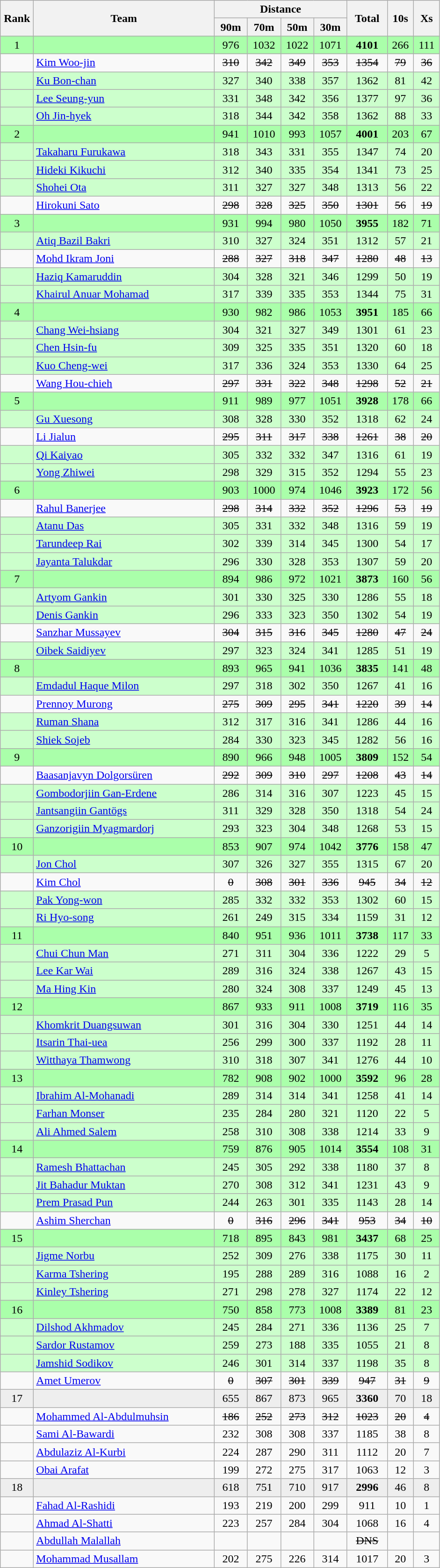<table class="wikitable" style="text-align:center">
<tr>
<th rowspan=2 width=40>Rank</th>
<th rowspan=2 width=250>Team</th>
<th colspan=4>Distance</th>
<th rowspan=2 width=50>Total</th>
<th rowspan=2 width=30>10s</th>
<th rowspan=2 width=30>Xs</th>
</tr>
<tr>
<th width=40>90m</th>
<th width=40>70m</th>
<th width=40>50m</th>
<th width=40>30m</th>
</tr>
<tr bgcolor=aaffaa>
<td>1</td>
<td align=left></td>
<td>976</td>
<td>1032</td>
<td>1022</td>
<td>1071</td>
<td><strong>4101</strong></td>
<td>266</td>
<td>111</td>
</tr>
<tr>
<td></td>
<td align=left><a href='#'>Kim Woo-jin</a></td>
<td><s>310</s></td>
<td><s>342</s></td>
<td><s>349</s></td>
<td><s>353</s></td>
<td><s>1354</s></td>
<td><s>79</s></td>
<td><s>36</s></td>
</tr>
<tr bgcolor=ccffcc>
<td></td>
<td align=left><a href='#'>Ku Bon-chan</a></td>
<td>327</td>
<td>340</td>
<td>338</td>
<td>357</td>
<td>1362</td>
<td>81</td>
<td>42</td>
</tr>
<tr bgcolor=ccffcc>
<td></td>
<td align=left><a href='#'>Lee Seung-yun</a></td>
<td>331</td>
<td>348</td>
<td>342</td>
<td>356</td>
<td>1377</td>
<td>97</td>
<td>36</td>
</tr>
<tr bgcolor=ccffcc>
<td></td>
<td align=left><a href='#'>Oh Jin-hyek</a></td>
<td>318</td>
<td>344</td>
<td>342</td>
<td>358</td>
<td>1362</td>
<td>88</td>
<td>33</td>
</tr>
<tr bgcolor=aaffaa>
<td>2</td>
<td align=left></td>
<td>941</td>
<td>1010</td>
<td>993</td>
<td>1057</td>
<td><strong>4001</strong></td>
<td>203</td>
<td>67</td>
</tr>
<tr bgcolor=ccffcc>
<td></td>
<td align=left><a href='#'>Takaharu Furukawa</a></td>
<td>318</td>
<td>343</td>
<td>331</td>
<td>355</td>
<td>1347</td>
<td>74</td>
<td>20</td>
</tr>
<tr bgcolor=ccffcc>
<td></td>
<td align=left><a href='#'>Hideki Kikuchi</a></td>
<td>312</td>
<td>340</td>
<td>335</td>
<td>354</td>
<td>1341</td>
<td>73</td>
<td>25</td>
</tr>
<tr bgcolor=ccffcc>
<td></td>
<td align=left><a href='#'>Shohei Ota</a></td>
<td>311</td>
<td>327</td>
<td>327</td>
<td>348</td>
<td>1313</td>
<td>56</td>
<td>22</td>
</tr>
<tr>
<td></td>
<td align=left><a href='#'>Hirokuni Sato</a></td>
<td><s>298</s></td>
<td><s>328</s></td>
<td><s>325</s></td>
<td><s>350</s></td>
<td><s>1301</s></td>
<td><s>56</s></td>
<td><s>19</s></td>
</tr>
<tr bgcolor=aaffaa>
<td>3</td>
<td align=left></td>
<td>931</td>
<td>994</td>
<td>980</td>
<td>1050</td>
<td><strong>3955</strong></td>
<td>182</td>
<td>71</td>
</tr>
<tr bgcolor=ccffcc>
<td></td>
<td align=left><a href='#'>Atiq Bazil Bakri</a></td>
<td>310</td>
<td>327</td>
<td>324</td>
<td>351</td>
<td>1312</td>
<td>57</td>
<td>21</td>
</tr>
<tr>
<td></td>
<td align=left><a href='#'>Mohd Ikram Joni</a></td>
<td><s>288</s></td>
<td><s>327</s></td>
<td><s>318</s></td>
<td><s>347</s></td>
<td><s>1280</s></td>
<td><s>48</s></td>
<td><s>13</s></td>
</tr>
<tr bgcolor=ccffcc>
<td></td>
<td align=left><a href='#'>Haziq Kamaruddin</a></td>
<td>304</td>
<td>328</td>
<td>321</td>
<td>346</td>
<td>1299</td>
<td>50</td>
<td>19</td>
</tr>
<tr bgcolor=ccffcc>
<td></td>
<td align=left><a href='#'>Khairul Anuar Mohamad</a></td>
<td>317</td>
<td>339</td>
<td>335</td>
<td>353</td>
<td>1344</td>
<td>75</td>
<td>31</td>
</tr>
<tr bgcolor=aaffaa>
<td>4</td>
<td align=left></td>
<td>930</td>
<td>982</td>
<td>986</td>
<td>1053</td>
<td><strong>3951</strong></td>
<td>185</td>
<td>66</td>
</tr>
<tr bgcolor=ccffcc>
<td></td>
<td align=left><a href='#'>Chang Wei-hsiang</a></td>
<td>304</td>
<td>321</td>
<td>327</td>
<td>349</td>
<td>1301</td>
<td>61</td>
<td>23</td>
</tr>
<tr bgcolor=ccffcc>
<td></td>
<td align=left><a href='#'>Chen Hsin-fu</a></td>
<td>309</td>
<td>325</td>
<td>335</td>
<td>351</td>
<td>1320</td>
<td>60</td>
<td>18</td>
</tr>
<tr bgcolor=ccffcc>
<td></td>
<td align=left><a href='#'>Kuo Cheng-wei</a></td>
<td>317</td>
<td>336</td>
<td>324</td>
<td>353</td>
<td>1330</td>
<td>64</td>
<td>25</td>
</tr>
<tr>
<td></td>
<td align=left><a href='#'>Wang Hou-chieh</a></td>
<td><s>297</s></td>
<td><s>331</s></td>
<td><s>322</s></td>
<td><s>348</s></td>
<td><s>1298</s></td>
<td><s>52</s></td>
<td><s>21</s></td>
</tr>
<tr bgcolor=aaffaa>
<td>5</td>
<td align=left></td>
<td>911</td>
<td>989</td>
<td>977</td>
<td>1051</td>
<td><strong>3928</strong></td>
<td>178</td>
<td>66</td>
</tr>
<tr bgcolor=ccffcc>
<td></td>
<td align=left><a href='#'>Gu Xuesong</a></td>
<td>308</td>
<td>328</td>
<td>330</td>
<td>352</td>
<td>1318</td>
<td>62</td>
<td>24</td>
</tr>
<tr>
<td></td>
<td align=left><a href='#'>Li Jialun</a></td>
<td><s>295</s></td>
<td><s>311</s></td>
<td><s>317</s></td>
<td><s>338</s></td>
<td><s>1261</s></td>
<td><s>38</s></td>
<td><s>20</s></td>
</tr>
<tr bgcolor=ccffcc>
<td></td>
<td align=left><a href='#'>Qi Kaiyao</a></td>
<td>305</td>
<td>332</td>
<td>332</td>
<td>347</td>
<td>1316</td>
<td>61</td>
<td>19</td>
</tr>
<tr bgcolor=ccffcc>
<td></td>
<td align=left><a href='#'>Yong Zhiwei</a></td>
<td>298</td>
<td>329</td>
<td>315</td>
<td>352</td>
<td>1294</td>
<td>55</td>
<td>23</td>
</tr>
<tr bgcolor=aaffaa>
<td>6</td>
<td align=left></td>
<td>903</td>
<td>1000</td>
<td>974</td>
<td>1046</td>
<td><strong>3923</strong></td>
<td>172</td>
<td>56</td>
</tr>
<tr>
<td></td>
<td align=left><a href='#'>Rahul Banerjee</a></td>
<td><s>298</s></td>
<td><s>314</s></td>
<td><s>332</s></td>
<td><s>352</s></td>
<td><s>1296</s></td>
<td><s>53</s></td>
<td><s>19</s></td>
</tr>
<tr bgcolor=ccffcc>
<td></td>
<td align=left><a href='#'>Atanu Das</a></td>
<td>305</td>
<td>331</td>
<td>332</td>
<td>348</td>
<td>1316</td>
<td>59</td>
<td>19</td>
</tr>
<tr bgcolor=ccffcc>
<td></td>
<td align=left><a href='#'>Tarundeep Rai</a></td>
<td>302</td>
<td>339</td>
<td>314</td>
<td>345</td>
<td>1300</td>
<td>54</td>
<td>17</td>
</tr>
<tr bgcolor=ccffcc>
<td></td>
<td align=left><a href='#'>Jayanta Talukdar</a></td>
<td>296</td>
<td>330</td>
<td>328</td>
<td>353</td>
<td>1307</td>
<td>59</td>
<td>20</td>
</tr>
<tr bgcolor=aaffaa>
<td>7</td>
<td align=left></td>
<td>894</td>
<td>986</td>
<td>972</td>
<td>1021</td>
<td><strong>3873</strong></td>
<td>160</td>
<td>56</td>
</tr>
<tr bgcolor=ccffcc>
<td></td>
<td align=left><a href='#'>Artyom Gankin</a></td>
<td>301</td>
<td>330</td>
<td>325</td>
<td>330</td>
<td>1286</td>
<td>55</td>
<td>18</td>
</tr>
<tr bgcolor=ccffcc>
<td></td>
<td align=left><a href='#'>Denis Gankin</a></td>
<td>296</td>
<td>333</td>
<td>323</td>
<td>350</td>
<td>1302</td>
<td>54</td>
<td>19</td>
</tr>
<tr>
<td></td>
<td align=left><a href='#'>Sanzhar Mussayev</a></td>
<td><s>304</s></td>
<td><s>315</s></td>
<td><s>316</s></td>
<td><s>345</s></td>
<td><s>1280</s></td>
<td><s>47</s></td>
<td><s>24</s></td>
</tr>
<tr bgcolor=ccffcc>
<td></td>
<td align=left><a href='#'>Oibek Saidiyev</a></td>
<td>297</td>
<td>323</td>
<td>324</td>
<td>341</td>
<td>1285</td>
<td>51</td>
<td>19</td>
</tr>
<tr bgcolor=aaffaa>
<td>8</td>
<td align=left></td>
<td>893</td>
<td>965</td>
<td>941</td>
<td>1036</td>
<td><strong>3835</strong></td>
<td>141</td>
<td>48</td>
</tr>
<tr bgcolor=ccffcc>
<td></td>
<td align=left><a href='#'>Emdadul Haque Milon</a></td>
<td>297</td>
<td>318</td>
<td>302</td>
<td>350</td>
<td>1267</td>
<td>41</td>
<td>16</td>
</tr>
<tr>
<td></td>
<td align=left><a href='#'>Prennoy Murong</a></td>
<td><s>275</s></td>
<td><s>309</s></td>
<td><s>295</s></td>
<td><s>341</s></td>
<td><s>1220</s></td>
<td><s>39</s></td>
<td><s>14</s></td>
</tr>
<tr bgcolor=ccffcc>
<td></td>
<td align=left><a href='#'>Ruman Shana</a></td>
<td>312</td>
<td>317</td>
<td>316</td>
<td>341</td>
<td>1286</td>
<td>44</td>
<td>16</td>
</tr>
<tr bgcolor=ccffcc>
<td></td>
<td align=left><a href='#'>Shiek Sojeb</a></td>
<td>284</td>
<td>330</td>
<td>323</td>
<td>345</td>
<td>1282</td>
<td>56</td>
<td>16</td>
</tr>
<tr bgcolor=aaffaa>
<td>9</td>
<td align=left></td>
<td>890</td>
<td>966</td>
<td>948</td>
<td>1005</td>
<td><strong>3809</strong></td>
<td>152</td>
<td>54</td>
</tr>
<tr>
<td></td>
<td align=left><a href='#'>Baasanjavyn Dolgorsüren</a></td>
<td><s>292</s></td>
<td><s>309</s></td>
<td><s>310</s></td>
<td><s>297</s></td>
<td><s>1208</s></td>
<td><s>43</s></td>
<td><s>14</s></td>
</tr>
<tr bgcolor=ccffcc>
<td></td>
<td align=left><a href='#'>Gombodorjiin Gan-Erdene</a></td>
<td>286</td>
<td>314</td>
<td>316</td>
<td>307</td>
<td>1223</td>
<td>45</td>
<td>15</td>
</tr>
<tr bgcolor=ccffcc>
<td></td>
<td align=left><a href='#'>Jantsangiin Gantögs</a></td>
<td>311</td>
<td>329</td>
<td>328</td>
<td>350</td>
<td>1318</td>
<td>54</td>
<td>24</td>
</tr>
<tr bgcolor=ccffcc>
<td></td>
<td align=left><a href='#'>Ganzorigiin Myagmardorj</a></td>
<td>293</td>
<td>323</td>
<td>304</td>
<td>348</td>
<td>1268</td>
<td>53</td>
<td>15</td>
</tr>
<tr bgcolor=aaffaa>
<td>10</td>
<td align=left></td>
<td>853</td>
<td>907</td>
<td>974</td>
<td>1042</td>
<td><strong>3776</strong></td>
<td>158</td>
<td>47</td>
</tr>
<tr bgcolor=ccffcc>
<td></td>
<td align=left><a href='#'>Jon Chol</a></td>
<td>307</td>
<td>326</td>
<td>327</td>
<td>355</td>
<td>1315</td>
<td>67</td>
<td>20</td>
</tr>
<tr>
<td></td>
<td align=left><a href='#'>Kim Chol</a></td>
<td><s>0</s></td>
<td><s>308</s></td>
<td><s>301</s></td>
<td><s>336</s></td>
<td><s>945</s></td>
<td><s>34</s></td>
<td><s>12</s></td>
</tr>
<tr bgcolor=ccffcc>
<td></td>
<td align=left><a href='#'>Pak Yong-won</a></td>
<td>285</td>
<td>332</td>
<td>332</td>
<td>353</td>
<td>1302</td>
<td>60</td>
<td>15</td>
</tr>
<tr bgcolor=ccffcc>
<td></td>
<td align=left><a href='#'>Ri Hyo-song</a></td>
<td>261</td>
<td>249</td>
<td>315</td>
<td>334</td>
<td>1159</td>
<td>31</td>
<td>12</td>
</tr>
<tr bgcolor=aaffaa>
<td>11</td>
<td align=left></td>
<td>840</td>
<td>951</td>
<td>936</td>
<td>1011</td>
<td><strong>3738</strong></td>
<td>117</td>
<td>33</td>
</tr>
<tr bgcolor=ccffcc>
<td></td>
<td align=left><a href='#'>Chui Chun Man</a></td>
<td>271</td>
<td>311</td>
<td>304</td>
<td>336</td>
<td>1222</td>
<td>29</td>
<td>5</td>
</tr>
<tr bgcolor=ccffcc>
<td></td>
<td align=left><a href='#'>Lee Kar Wai</a></td>
<td>289</td>
<td>316</td>
<td>324</td>
<td>338</td>
<td>1267</td>
<td>43</td>
<td>15</td>
</tr>
<tr bgcolor=ccffcc>
<td></td>
<td align=left><a href='#'>Ma Hing Kin</a></td>
<td>280</td>
<td>324</td>
<td>308</td>
<td>337</td>
<td>1249</td>
<td>45</td>
<td>13</td>
</tr>
<tr bgcolor=aaffaa>
<td>12</td>
<td align=left></td>
<td>867</td>
<td>933</td>
<td>911</td>
<td>1008</td>
<td><strong>3719</strong></td>
<td>116</td>
<td>35</td>
</tr>
<tr bgcolor=ccffcc>
<td></td>
<td align=left><a href='#'>Khomkrit Duangsuwan</a></td>
<td>301</td>
<td>316</td>
<td>304</td>
<td>330</td>
<td>1251</td>
<td>44</td>
<td>14</td>
</tr>
<tr bgcolor=ccffcc>
<td></td>
<td align=left><a href='#'>Itsarin Thai-uea</a></td>
<td>256</td>
<td>299</td>
<td>300</td>
<td>337</td>
<td>1192</td>
<td>28</td>
<td>11</td>
</tr>
<tr bgcolor=ccffcc>
<td></td>
<td align=left><a href='#'>Witthaya Thamwong</a></td>
<td>310</td>
<td>318</td>
<td>307</td>
<td>341</td>
<td>1276</td>
<td>44</td>
<td>10</td>
</tr>
<tr bgcolor=aaffaa>
<td>13</td>
<td align=left></td>
<td>782</td>
<td>908</td>
<td>902</td>
<td>1000</td>
<td><strong>3592</strong></td>
<td>96</td>
<td>28</td>
</tr>
<tr bgcolor=ccffcc>
<td></td>
<td align=left><a href='#'>Ibrahim Al-Mohanadi</a></td>
<td>289</td>
<td>314</td>
<td>314</td>
<td>341</td>
<td>1258</td>
<td>41</td>
<td>14</td>
</tr>
<tr bgcolor=ccffcc>
<td></td>
<td align=left><a href='#'>Farhan Monser</a></td>
<td>235</td>
<td>284</td>
<td>280</td>
<td>321</td>
<td>1120</td>
<td>22</td>
<td>5</td>
</tr>
<tr bgcolor=ccffcc>
<td></td>
<td align=left><a href='#'>Ali Ahmed Salem</a></td>
<td>258</td>
<td>310</td>
<td>308</td>
<td>338</td>
<td>1214</td>
<td>33</td>
<td>9</td>
</tr>
<tr bgcolor=aaffaa>
<td>14</td>
<td align=left></td>
<td>759</td>
<td>876</td>
<td>905</td>
<td>1014</td>
<td><strong>3554</strong></td>
<td>108</td>
<td>31</td>
</tr>
<tr bgcolor=ccffcc>
<td></td>
<td align=left><a href='#'>Ramesh Bhattachan</a></td>
<td>245</td>
<td>305</td>
<td>292</td>
<td>338</td>
<td>1180</td>
<td>37</td>
<td>8</td>
</tr>
<tr bgcolor=ccffcc>
<td></td>
<td align=left><a href='#'>Jit Bahadur Muktan</a></td>
<td>270</td>
<td>308</td>
<td>312</td>
<td>341</td>
<td>1231</td>
<td>43</td>
<td>9</td>
</tr>
<tr bgcolor=ccffcc>
<td></td>
<td align=left><a href='#'>Prem Prasad Pun</a></td>
<td>244</td>
<td>263</td>
<td>301</td>
<td>335</td>
<td>1143</td>
<td>28</td>
<td>14</td>
</tr>
<tr>
<td></td>
<td align=left><a href='#'>Ashim Sherchan</a></td>
<td><s>0</s></td>
<td><s>316</s></td>
<td><s>296</s></td>
<td><s>341</s></td>
<td><s>953</s></td>
<td><s>34</s></td>
<td><s>10</s></td>
</tr>
<tr bgcolor=aaffaa>
<td>15</td>
<td align=left></td>
<td>718</td>
<td>895</td>
<td>843</td>
<td>981</td>
<td><strong>3437</strong></td>
<td>68</td>
<td>25</td>
</tr>
<tr bgcolor=ccffcc>
<td></td>
<td align=left><a href='#'>Jigme Norbu</a></td>
<td>252</td>
<td>309</td>
<td>276</td>
<td>338</td>
<td>1175</td>
<td>30</td>
<td>11</td>
</tr>
<tr bgcolor=ccffcc>
<td></td>
<td align=left><a href='#'>Karma Tshering</a></td>
<td>195</td>
<td>288</td>
<td>289</td>
<td>316</td>
<td>1088</td>
<td>16</td>
<td>2</td>
</tr>
<tr bgcolor=ccffcc>
<td></td>
<td align=left><a href='#'>Kinley Tshering</a></td>
<td>271</td>
<td>298</td>
<td>278</td>
<td>327</td>
<td>1174</td>
<td>22</td>
<td>12</td>
</tr>
<tr bgcolor=aaffaa>
<td>16</td>
<td align=left></td>
<td>750</td>
<td>858</td>
<td>773</td>
<td>1008</td>
<td><strong>3389</strong></td>
<td>81</td>
<td>23</td>
</tr>
<tr bgcolor=ccffcc>
<td></td>
<td align=left><a href='#'>Dilshod Akhmadov</a></td>
<td>245</td>
<td>284</td>
<td>271</td>
<td>336</td>
<td>1136</td>
<td>25</td>
<td>7</td>
</tr>
<tr bgcolor=ccffcc>
<td></td>
<td align=left><a href='#'>Sardor Rustamov</a></td>
<td>259</td>
<td>273</td>
<td>188</td>
<td>335</td>
<td>1055</td>
<td>21</td>
<td>8</td>
</tr>
<tr bgcolor=ccffcc>
<td></td>
<td align=left><a href='#'>Jamshid Sodikov</a></td>
<td>246</td>
<td>301</td>
<td>314</td>
<td>337</td>
<td>1198</td>
<td>35</td>
<td>8</td>
</tr>
<tr>
<td></td>
<td align=left><a href='#'>Amet Umerov</a></td>
<td><s>0</s></td>
<td><s>307</s></td>
<td><s>301</s></td>
<td><s>339</s></td>
<td><s>947</s></td>
<td><s>31</s></td>
<td><s>9</s></td>
</tr>
<tr bgcolor=eeeeee>
<td>17</td>
<td align=left></td>
<td>655</td>
<td>867</td>
<td>873</td>
<td>965</td>
<td><strong>3360</strong></td>
<td>70</td>
<td>18</td>
</tr>
<tr>
<td></td>
<td align=left><a href='#'>Mohammed Al-Abdulmuhsin</a></td>
<td><s>186</s></td>
<td><s>252</s></td>
<td><s>273</s></td>
<td><s>312</s></td>
<td><s>1023</s></td>
<td><s>20</s></td>
<td><s>4</s></td>
</tr>
<tr>
<td></td>
<td align=left><a href='#'>Sami Al-Bawardi</a></td>
<td>232</td>
<td>308</td>
<td>308</td>
<td>337</td>
<td>1185</td>
<td>38</td>
<td>8</td>
</tr>
<tr>
<td></td>
<td align=left><a href='#'>Abdulaziz Al-Kurbi</a></td>
<td>224</td>
<td>287</td>
<td>290</td>
<td>311</td>
<td>1112</td>
<td>20</td>
<td>7</td>
</tr>
<tr>
<td></td>
<td align=left><a href='#'>Obai Arafat</a></td>
<td>199</td>
<td>272</td>
<td>275</td>
<td>317</td>
<td>1063</td>
<td>12</td>
<td>3</td>
</tr>
<tr bgcolor=eeeeee>
<td>18</td>
<td align=left></td>
<td>618</td>
<td>751</td>
<td>710</td>
<td>917</td>
<td><strong>2996</strong></td>
<td>46</td>
<td>8</td>
</tr>
<tr>
<td></td>
<td align=left><a href='#'>Fahad Al-Rashidi</a></td>
<td>193</td>
<td>219</td>
<td>200</td>
<td>299</td>
<td>911</td>
<td>10</td>
<td>1</td>
</tr>
<tr>
<td></td>
<td align=left><a href='#'>Ahmad Al-Shatti</a></td>
<td>223</td>
<td>257</td>
<td>284</td>
<td>304</td>
<td>1068</td>
<td>16</td>
<td>4</td>
</tr>
<tr>
<td></td>
<td align=left><a href='#'>Abdullah Malallah</a></td>
<td></td>
<td></td>
<td></td>
<td></td>
<td><s>DNS</s></td>
<td></td>
<td></td>
</tr>
<tr>
<td></td>
<td align=left><a href='#'>Mohammad Musallam</a></td>
<td>202</td>
<td>275</td>
<td>226</td>
<td>314</td>
<td>1017</td>
<td>20</td>
<td>3</td>
</tr>
</table>
